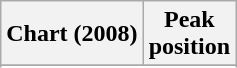<table class="wikitable sortable plainrowheaders">
<tr>
<th scope="col">Chart (2008)</th>
<th scope="col">Peak<br>position</th>
</tr>
<tr>
</tr>
<tr>
</tr>
</table>
